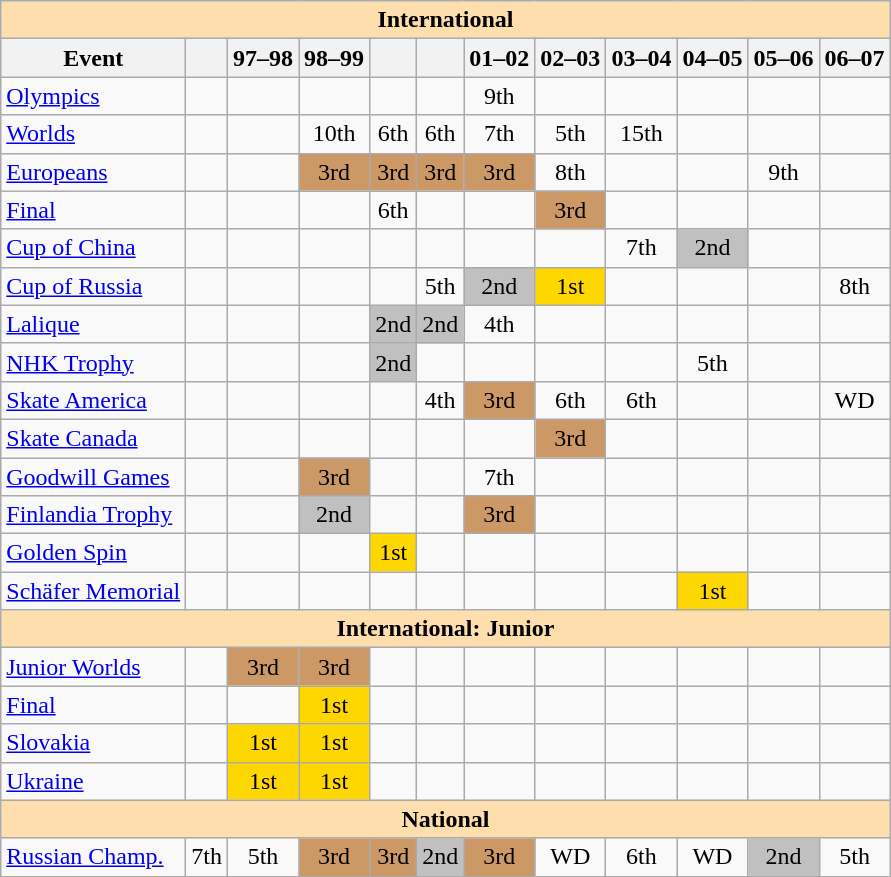<table class="wikitable" style="text-align:center">
<tr>
<th style="background-color: #ffdead; " colspan=12 align=center>International</th>
</tr>
<tr>
<th>Event</th>
<th></th>
<th>97–98</th>
<th>98–99</th>
<th></th>
<th></th>
<th>01–02</th>
<th>02–03</th>
<th>03–04</th>
<th>04–05</th>
<th>05–06</th>
<th>06–07</th>
</tr>
<tr>
<td align=left><a href='#'>Olympics</a></td>
<td></td>
<td></td>
<td></td>
<td></td>
<td></td>
<td>9th</td>
<td></td>
<td></td>
<td></td>
<td></td>
<td></td>
</tr>
<tr>
<td align=left><a href='#'>Worlds</a></td>
<td></td>
<td></td>
<td>10th</td>
<td>6th</td>
<td>6th</td>
<td>7th</td>
<td>5th</td>
<td>15th</td>
<td></td>
<td></td>
<td></td>
</tr>
<tr>
<td align=left><a href='#'>Europeans</a></td>
<td></td>
<td></td>
<td bgcolor=cc9966>3rd</td>
<td bgcolor=cc9966>3rd</td>
<td bgcolor=cc9966>3rd</td>
<td bgcolor=cc9966>3rd</td>
<td>8th</td>
<td></td>
<td></td>
<td>9th</td>
<td></td>
</tr>
<tr>
<td align=left> <a href='#'>Final</a></td>
<td></td>
<td></td>
<td></td>
<td>6th</td>
<td></td>
<td></td>
<td bgcolor=cc9966>3rd</td>
<td></td>
<td></td>
<td></td>
<td></td>
</tr>
<tr>
<td align=left> <a href='#'>Cup of China</a></td>
<td></td>
<td></td>
<td></td>
<td></td>
<td></td>
<td></td>
<td></td>
<td>7th</td>
<td bgcolor=silver>2nd</td>
<td></td>
<td></td>
</tr>
<tr>
<td align=left> <a href='#'>Cup of Russia</a></td>
<td></td>
<td></td>
<td></td>
<td></td>
<td>5th</td>
<td bgcolor=silver>2nd</td>
<td bgcolor=gold>1st</td>
<td></td>
<td></td>
<td></td>
<td>8th</td>
</tr>
<tr>
<td align=left> <a href='#'>Lalique</a></td>
<td></td>
<td></td>
<td></td>
<td bgcolor=silver>2nd</td>
<td bgcolor=silver>2nd</td>
<td>4th</td>
<td></td>
<td></td>
<td></td>
<td></td>
<td></td>
</tr>
<tr>
<td align=left> <a href='#'>NHK Trophy</a></td>
<td></td>
<td></td>
<td></td>
<td bgcolor=silver>2nd</td>
<td></td>
<td></td>
<td></td>
<td></td>
<td>5th</td>
<td></td>
<td></td>
</tr>
<tr>
<td align=left> <a href='#'>Skate America</a></td>
<td></td>
<td></td>
<td></td>
<td></td>
<td>4th</td>
<td bgcolor=cc9966>3rd</td>
<td>6th</td>
<td>6th</td>
<td></td>
<td></td>
<td>WD</td>
</tr>
<tr>
<td align=left> <a href='#'>Skate Canada</a></td>
<td></td>
<td></td>
<td></td>
<td></td>
<td></td>
<td></td>
<td bgcolor=cc9966>3rd</td>
<td></td>
<td></td>
<td></td>
<td></td>
</tr>
<tr>
<td align=left><a href='#'>Goodwill Games</a></td>
<td></td>
<td></td>
<td bgcolor=cc9966>3rd</td>
<td></td>
<td></td>
<td>7th</td>
<td></td>
<td></td>
<td></td>
<td></td>
<td></td>
</tr>
<tr>
<td align=left><a href='#'>Finlandia Trophy</a></td>
<td></td>
<td></td>
<td bgcolor=silver>2nd</td>
<td></td>
<td></td>
<td bgcolor=cc9966>3rd</td>
<td></td>
<td></td>
<td></td>
<td></td>
<td></td>
</tr>
<tr>
<td align=left><a href='#'>Golden Spin</a></td>
<td></td>
<td></td>
<td></td>
<td bgcolor=gold>1st</td>
<td></td>
<td></td>
<td></td>
<td></td>
<td></td>
<td></td>
<td></td>
</tr>
<tr>
<td align=left><a href='#'>Schäfer Memorial</a></td>
<td></td>
<td></td>
<td></td>
<td></td>
<td></td>
<td></td>
<td></td>
<td></td>
<td bgcolor=gold>1st</td>
<td></td>
<td></td>
</tr>
<tr>
<th style="background-color: #ffdead; " colspan=12 align=center>International: Junior</th>
</tr>
<tr>
<td align=left><a href='#'>Junior Worlds</a></td>
<td></td>
<td bgcolor=cc9966>3rd</td>
<td bgcolor=cc9966>3rd</td>
<td></td>
<td></td>
<td></td>
<td></td>
<td></td>
<td></td>
<td></td>
<td></td>
</tr>
<tr>
<td align=left> <a href='#'>Final</a></td>
<td></td>
<td></td>
<td bgcolor=gold>1st</td>
<td></td>
<td></td>
<td></td>
<td></td>
<td></td>
<td></td>
<td></td>
<td></td>
</tr>
<tr>
<td align=left> <a href='#'>Slovakia</a></td>
<td></td>
<td bgcolor=gold>1st</td>
<td bgcolor=gold>1st</td>
<td></td>
<td></td>
<td></td>
<td></td>
<td></td>
<td></td>
<td></td>
<td></td>
</tr>
<tr>
<td align=left> <a href='#'>Ukraine</a></td>
<td></td>
<td bgcolor=gold>1st</td>
<td bgcolor=gold>1st</td>
<td></td>
<td></td>
<td></td>
<td></td>
<td></td>
<td></td>
<td></td>
<td></td>
</tr>
<tr>
<th style="background-color: #ffdead; " colspan=12 align=center>National</th>
</tr>
<tr>
<td align=left><a href='#'>Russian Champ.</a></td>
<td>7th</td>
<td>5th</td>
<td bgcolor=cc9966>3rd</td>
<td bgcolor=cc9966>3rd</td>
<td bgcolor=silver>2nd</td>
<td bgcolor=cc9966>3rd</td>
<td>WD</td>
<td>6th</td>
<td>WD</td>
<td bgcolor=silver>2nd</td>
<td>5th</td>
</tr>
</table>
